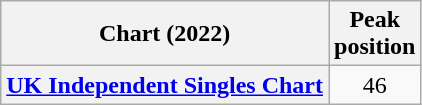<table class="wikitable sortable">
<tr>
<th scope="col">Chart (2022)</th>
<th scope="col">Peak<br>position</th>
</tr>
<tr>
<th scope="row"><a href='#'>UK Independent Singles Chart</a></th>
<td style="text-align:center;">46</td>
</tr>
</table>
